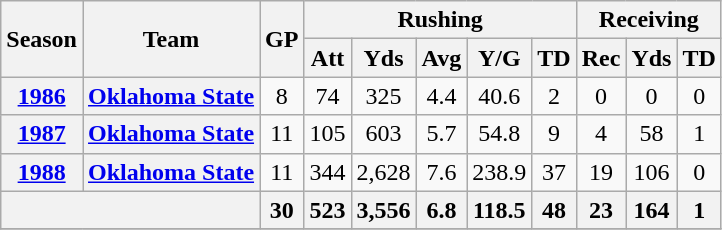<table class="wikitable" style="text-align:center;">
<tr>
<th rowspan="2">Season</th>
<th rowspan="2">Team</th>
<th rowspan="2">GP</th>
<th colspan="5">Rushing</th>
<th colspan="3">Receiving</th>
</tr>
<tr>
<th>Att</th>
<th>Yds</th>
<th>Avg</th>
<th>Y/G</th>
<th>TD</th>
<th>Rec</th>
<th>Yds</th>
<th>TD</th>
</tr>
<tr>
<th><a href='#'>1986</a></th>
<th><a href='#'>Oklahoma State</a></th>
<td>8</td>
<td>74</td>
<td>325</td>
<td>4.4</td>
<td>40.6</td>
<td>2</td>
<td>0</td>
<td>0</td>
<td>0</td>
</tr>
<tr>
<th><a href='#'>1987</a></th>
<th><a href='#'>Oklahoma State</a></th>
<td>11</td>
<td>105</td>
<td>603</td>
<td>5.7</td>
<td>54.8</td>
<td>9</td>
<td>4</td>
<td>58</td>
<td>1</td>
</tr>
<tr>
<th><a href='#'>1988</a></th>
<th><a href='#'>Oklahoma State</a></th>
<td>11</td>
<td>344</td>
<td>2,628</td>
<td>7.6</td>
<td>238.9</td>
<td>37</td>
<td>19</td>
<td>106</td>
<td>0</td>
</tr>
<tr>
<th colspan="2"></th>
<th>30</th>
<th>523</th>
<th>3,556</th>
<th>6.8</th>
<th>118.5</th>
<th>48</th>
<th>23</th>
<th>164</th>
<th>1</th>
</tr>
<tr>
</tr>
</table>
